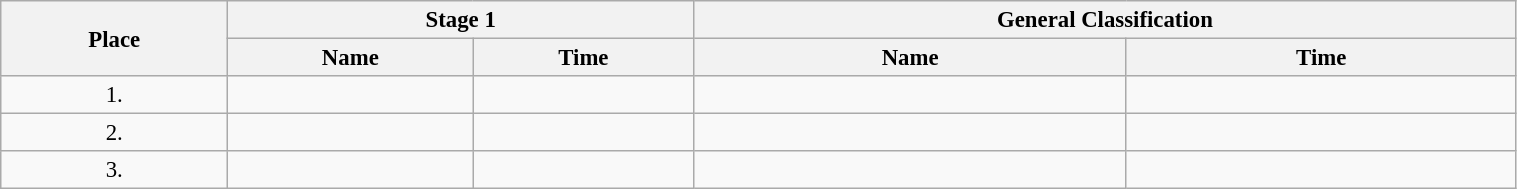<table class=wikitable style="font-size:95%" width="80%">
<tr>
<th rowspan="2">Place</th>
<th colspan="2">Stage 1</th>
<th colspan="2">General Classification</th>
</tr>
<tr>
<th>Name</th>
<th>Time</th>
<th>Name</th>
<th>Time</th>
</tr>
<tr>
<td align="center">1.</td>
<td></td>
<td></td>
<td></td>
<td></td>
</tr>
<tr>
<td align="center">2.</td>
<td></td>
<td></td>
<td></td>
<td></td>
</tr>
<tr>
<td align="center">3.</td>
<td></td>
<td></td>
<td></td>
<td></td>
</tr>
</table>
